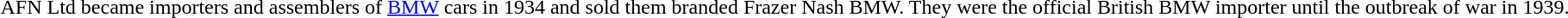<table>
<tr>
<td></td>
<td>AFN Ltd became importers and assemblers of <a href='#'>BMW</a> cars in 1934 and sold them branded Frazer Nash BMW. They were the official British BMW importer until the outbreak of war in 1939.</td>
</tr>
</table>
